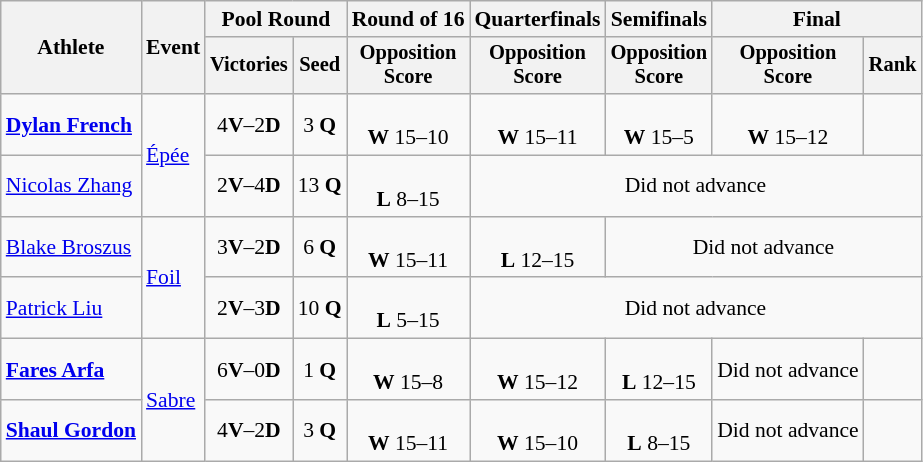<table class=wikitable style="font-size:90%">
<tr>
<th rowspan=2>Athlete</th>
<th rowspan=2>Event</th>
<th colspan=2>Pool Round</th>
<th>Round of 16</th>
<th>Quarterfinals</th>
<th>Semifinals</th>
<th colspan=2>Final</th>
</tr>
<tr style="font-size:95%">
<th>Victories</th>
<th>Seed</th>
<th>Opposition<br>Score</th>
<th>Opposition<br>Score</th>
<th>Opposition<br>Score</th>
<th>Opposition<br>Score</th>
<th>Rank</th>
</tr>
<tr align=center>
<td align=left><strong><a href='#'>Dylan French</a></strong></td>
<td align=left rowspan=2><a href='#'>Épée</a></td>
<td>4<strong>V</strong>–2<strong>D</strong></td>
<td>3 <strong>Q</strong></td>
<td><br><strong>W</strong> 15–10</td>
<td><br><strong>W</strong> 15–11</td>
<td><br><strong>W</strong> 15–5</td>
<td><br><strong>W</strong> 15–12</td>
<td></td>
</tr>
<tr align=center>
<td align=left><a href='#'>Nicolas Zhang</a></td>
<td>2<strong>V</strong>–4<strong>D</strong></td>
<td>13 <strong>Q</strong></td>
<td><br><strong>L</strong> 8–15</td>
<td colspan=4>Did not advance</td>
</tr>
<tr align=center>
<td align=left><a href='#'>Blake Broszus</a></td>
<td align=left rowspan=2><a href='#'>Foil</a></td>
<td>3<strong>V</strong>–2<strong>D</strong></td>
<td>6 <strong>Q</strong></td>
<td><br><strong>W</strong> 15–11</td>
<td><br><strong>L</strong> 12–15</td>
<td colspan=3>Did not advance</td>
</tr>
<tr align=center>
<td align=left><a href='#'>Patrick Liu</a></td>
<td>2<strong>V</strong>–3<strong>D</strong></td>
<td>10 <strong>Q</strong></td>
<td><br><strong>L</strong> 5–15</td>
<td colspan=4>Did not advance</td>
</tr>
<tr align=center>
<td align=left><strong><a href='#'>Fares Arfa</a></strong></td>
<td align=left rowspan=2><a href='#'>Sabre</a></td>
<td>6<strong>V</strong>–0<strong>D</strong></td>
<td>1 <strong>Q</strong></td>
<td><br><strong>W</strong> 15–8</td>
<td><br><strong>W</strong> 15–12</td>
<td><br><strong>L</strong> 12–15</td>
<td>Did not advance</td>
<td></td>
</tr>
<tr align=center>
<td align=left><strong><a href='#'>Shaul Gordon</a></strong></td>
<td>4<strong>V</strong>–2<strong>D</strong></td>
<td>3 <strong>Q</strong></td>
<td><br><strong>W</strong> 15–11</td>
<td><br><strong>W</strong> 15–10</td>
<td><br><strong>L</strong> 8–15</td>
<td>Did not advance</td>
<td></td>
</tr>
</table>
